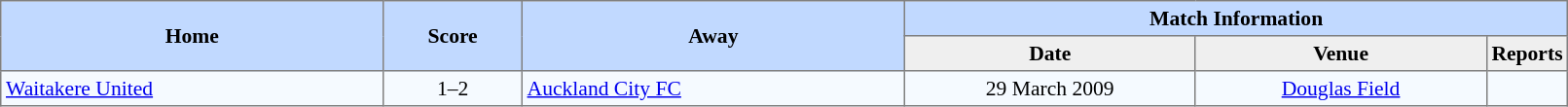<table border=1 style="border-collapse:collapse; font-size:90%; text-align:center;" cellpadding=3 cellspacing=0 width=85%>
<tr bgcolor=#C1D9FF>
<th rowspan=2 width=25%>Home</th>
<th rowspan=2 width=9%>Score</th>
<th rowspan=2 width=25%>Away</th>
<th colspan=9>Match Information</th>
</tr>
<tr bgcolor=#EFEFEF>
<th width=19%>Date</th>
<th width=19%>Venue</th>
<th width=10%>Reports</th>
</tr>
<tr bgcolor=#F5FAFF>
<td align=left> <a href='#'>Waitakere United</a></td>
<td>1–2</td>
<td align=left> <a href='#'>Auckland City FC</a></td>
<td>29 March 2009</td>
<td><a href='#'>Douglas Field</a></td>
<td></td>
</tr>
</table>
